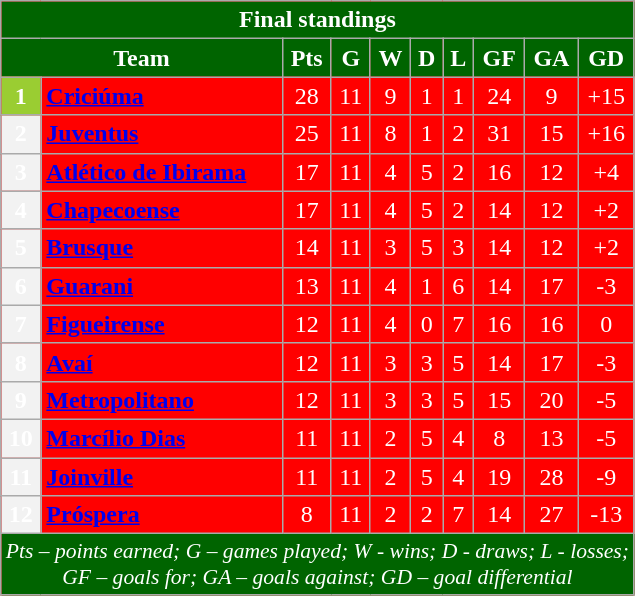<table class="wikitable" style="text-align:center; color:white; background:#ff0000">
<tr>
<th style="background:#006400" colspan="10">Final standings</th>
</tr>
<tr>
<th style="background:#006400" colspan="2">Team</th>
<th style="background:#006400">Pts</th>
<th style="background:#006400">G</th>
<th style="background:#006400">W</th>
<th style="background:#006400">D</th>
<th style="background:#006400">L</th>
<th style="background:#006400">GF</th>
<th style="background:#006400">GA</th>
<th style="background:#006400">GD</th>
</tr>
<tr>
<th style="background:#9acd32">1</th>
<td align=left><strong><a href='#'><span>Criciúma</span></a></strong></td>
<td>28</td>
<td>11</td>
<td>9</td>
<td>1</td>
<td>1</td>
<td>24</td>
<td>9</td>
<td>+15</td>
</tr>
<tr>
<th>2</th>
<td align=left><strong><a href='#'><span>Juventus</span></a></strong></td>
<td>25</td>
<td>11</td>
<td>8</td>
<td>1</td>
<td>2</td>
<td>31</td>
<td>15</td>
<td>+16</td>
</tr>
<tr>
<th>3</th>
<td align=left><strong><a href='#'><span>Atlético de Ibirama</span></a></strong></td>
<td>17</td>
<td>11</td>
<td>4</td>
<td>5</td>
<td>2</td>
<td>16</td>
<td>12</td>
<td>+4</td>
</tr>
<tr>
<th>4</th>
<td align=left><strong><a href='#'><span>Chapecoense</span></a></strong></td>
<td>17</td>
<td>11</td>
<td>4</td>
<td>5</td>
<td>2</td>
<td>14</td>
<td>12</td>
<td>+2</td>
</tr>
<tr>
<th>5</th>
<td align=left><strong><a href='#'><span>Brusque</span></a></strong></td>
<td>14</td>
<td>11</td>
<td>3</td>
<td>5</td>
<td>3</td>
<td>14</td>
<td>12</td>
<td>+2</td>
</tr>
<tr>
<th>6</th>
<td align=left><strong><a href='#'><span>Guarani</span></a></strong></td>
<td>13</td>
<td>11</td>
<td>4</td>
<td>1</td>
<td>6</td>
<td>14</td>
<td>17</td>
<td>-3</td>
</tr>
<tr>
<th>7</th>
<td align=left><strong><a href='#'><span>Figueirense</span></a></strong></td>
<td>12</td>
<td>11</td>
<td>4</td>
<td>0</td>
<td>7</td>
<td>16</td>
<td>16</td>
<td>0</td>
</tr>
<tr>
<th>8</th>
<td align=left><strong><a href='#'><span>Avaí</span></a></strong></td>
<td>12</td>
<td>11</td>
<td>3</td>
<td>3</td>
<td>5</td>
<td>14</td>
<td>17</td>
<td>-3</td>
</tr>
<tr>
<th>9</th>
<td align=left><strong><a href='#'><span>Metropolitano</span></a></strong></td>
<td>12</td>
<td>11</td>
<td>3</td>
<td>3</td>
<td>5</td>
<td>15</td>
<td>20</td>
<td>-5</td>
</tr>
<tr>
<th>10</th>
<td align=left><strong><a href='#'><span>Marcílio Dias</span></a></strong></td>
<td>11</td>
<td>11</td>
<td>2</td>
<td>5</td>
<td>4</td>
<td>8</td>
<td>13</td>
<td>-5</td>
</tr>
<tr>
<th>11</th>
<td align=left><strong><a href='#'><span>Joinville</span></a></strong></td>
<td>11</td>
<td>11</td>
<td>2</td>
<td>5</td>
<td>4</td>
<td>19</td>
<td>28</td>
<td>-9</td>
</tr>
<tr>
<th>12</th>
<td align=left><strong><a href='#'><span>Próspera</span></a></strong></td>
<td>8</td>
<td>11</td>
<td>2</td>
<td>2</td>
<td>7</td>
<td>14</td>
<td>27</td>
<td>-13</td>
</tr>
<tr>
<td colspan="10" style="background:#006400; font-size:90%; font-style:italic">Pts – points earned; G – games played; W - wins; D - draws; L - losses;<br>GF – goals for; GA – goals against; GD – goal differential</td>
</tr>
</table>
